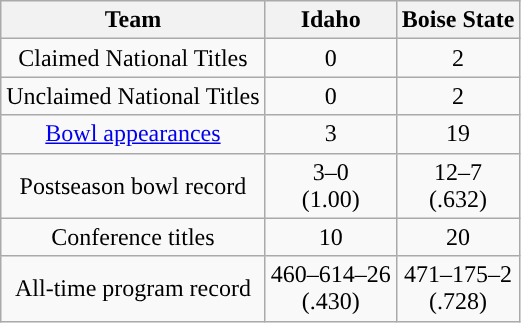<table class="wikitable" style="text-align:center;">
<tr>
<th>Team</th>
<th>Idaho</th>
<th>Boise State</th>
</tr>
<tr>
<td>Claimed National Titles</td>
<td>0</td>
<td>2</td>
</tr>
<tr>
<td>Unclaimed National Titles</td>
<td>0</td>
<td>2</td>
</tr>
<tr>
<td><a href='#'>Bowl appearances</a></td>
<td>3</td>
<td>19</td>
</tr>
<tr>
<td>Postseason bowl record</td>
<td>3–0 <br> (1.00)</td>
<td>12–7 <br> (.632)</td>
</tr>
<tr>
<td>Conference titles</td>
<td>10</td>
<td>20</td>
</tr>
<tr>
<td>All-time program record</td>
<td>460–614–26 <br> (.430)</td>
<td>471–175–2 <br> (.728)</td>
</tr>
</table>
